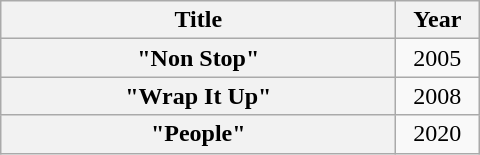<table class="wikitable plainrowheaders" style="text-align:center;">
<tr>
<th scope="col" style="width:16em;">Title</th>
<th scope="col" style="width:3em;">Year</th>
</tr>
<tr>
<th scope="row">"Non Stop"<br></th>
<td rowspan="1">2005</td>
</tr>
<tr>
<th scope="row">"Wrap It Up"</th>
<td>2008</td>
</tr>
<tr>
<th scope="row">"People"</th>
<td>2020</td>
</tr>
</table>
